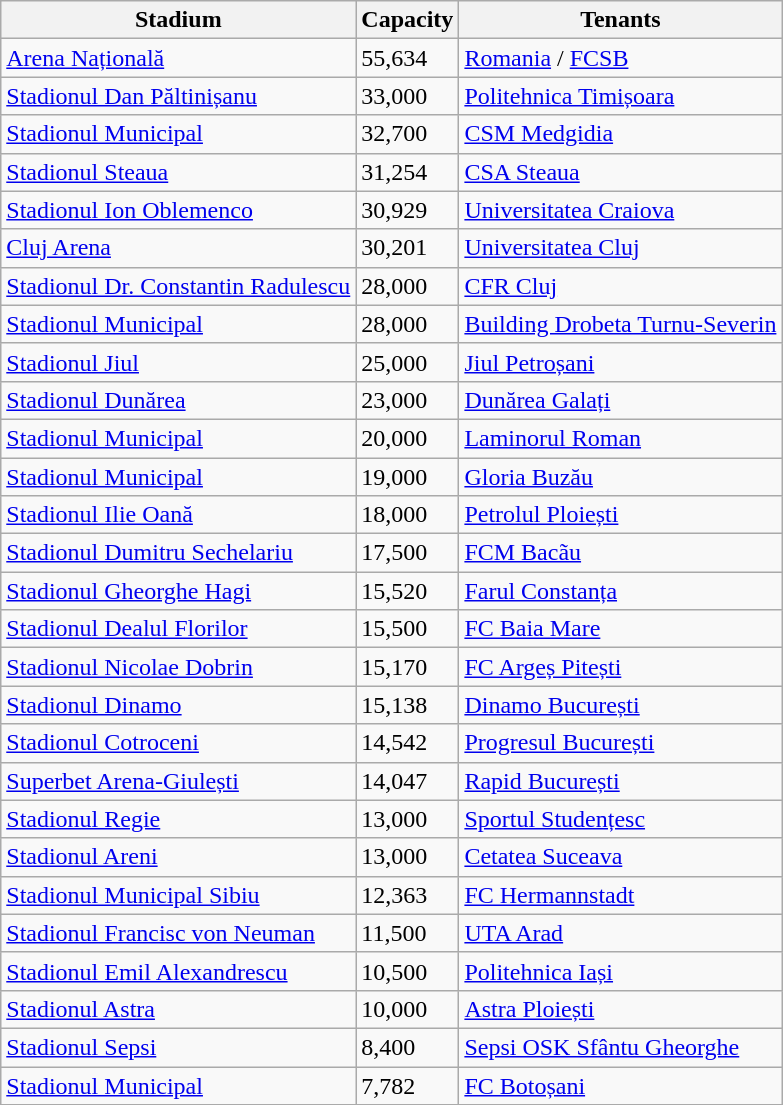<table class="wikitable sortable">
<tr>
<th>Stadium</th>
<th>Capacity</th>
<th>Tenants</th>
</tr>
<tr>
<td><a href='#'>Arena Națională</a></td>
<td>55,634</td>
<td><a href='#'>Romania</a> / <a href='#'>FCSB</a></td>
</tr>
<tr>
<td><a href='#'>Stadionul Dan Păltinișanu</a></td>
<td>33,000</td>
<td><a href='#'>Politehnica Timișoara</a></td>
</tr>
<tr>
<td><a href='#'>Stadionul Municipal</a></td>
<td>32,700</td>
<td><a href='#'>CSM Medgidia</a></td>
</tr>
<tr>
<td><a href='#'>Stadionul Steaua</a></td>
<td>31,254</td>
<td><a href='#'>CSA Steaua</a></td>
</tr>
<tr>
<td><a href='#'>Stadionul Ion Oblemenco</a></td>
<td>30,929</td>
<td><a href='#'>Universitatea Craiova</a></td>
</tr>
<tr>
<td><a href='#'>Cluj Arena</a></td>
<td>30,201</td>
<td><a href='#'>Universitatea Cluj</a></td>
</tr>
<tr>
<td><a href='#'>Stadionul Dr. Constantin Radulescu</a></td>
<td>28,000</td>
<td><a href='#'>CFR Cluj</a></td>
</tr>
<tr>
<td><a href='#'>Stadionul Municipal</a></td>
<td>28,000</td>
<td><a href='#'>Building Drobeta Turnu-Severin</a></td>
</tr>
<tr>
<td><a href='#'>Stadionul Jiul</a></td>
<td>25,000</td>
<td><a href='#'>Jiul Petroșani</a></td>
</tr>
<tr>
<td><a href='#'>Stadionul Dunărea</a></td>
<td>23,000</td>
<td><a href='#'>Dunărea Galați</a></td>
</tr>
<tr>
<td><a href='#'>Stadionul Municipal</a></td>
<td>20,000</td>
<td><a href='#'>Laminorul Roman</a></td>
</tr>
<tr>
<td><a href='#'>Stadionul Municipal</a></td>
<td>19,000</td>
<td><a href='#'>Gloria Buzău</a></td>
</tr>
<tr>
<td><a href='#'>Stadionul Ilie Oană</a></td>
<td>18,000</td>
<td><a href='#'>Petrolul Ploiești</a></td>
</tr>
<tr>
<td><a href='#'>Stadionul Dumitru Sechelariu</a></td>
<td>17,500</td>
<td><a href='#'>FCM Bacãu</a></td>
</tr>
<tr>
<td><a href='#'>Stadionul Gheorghe Hagi</a></td>
<td>15,520</td>
<td><a href='#'>Farul Constanța</a></td>
</tr>
<tr>
<td><a href='#'>Stadionul Dealul Florilor</a></td>
<td>15,500</td>
<td><a href='#'>FC Baia Mare</a></td>
</tr>
<tr>
<td><a href='#'>Stadionul Nicolae Dobrin</a></td>
<td>15,170</td>
<td><a href='#'>FC Argeș Pitești</a></td>
</tr>
<tr>
<td><a href='#'>Stadionul Dinamo</a></td>
<td>15,138</td>
<td><a href='#'>Dinamo București</a></td>
</tr>
<tr>
<td><a href='#'>Stadionul Cotroceni</a></td>
<td>14,542</td>
<td><a href='#'>Progresul București</a></td>
</tr>
<tr>
<td><a href='#'>Superbet Arena-Giulești</a></td>
<td>14,047</td>
<td><a href='#'>Rapid București</a></td>
</tr>
<tr>
<td><a href='#'>Stadionul Regie</a></td>
<td>13,000</td>
<td><a href='#'>Sportul Studențesc</a></td>
</tr>
<tr>
<td><a href='#'>Stadionul Areni</a></td>
<td>13,000</td>
<td><a href='#'>Cetatea Suceava</a></td>
</tr>
<tr>
<td><a href='#'>Stadionul Municipal Sibiu</a></td>
<td>12,363</td>
<td><a href='#'>FC Hermannstadt</a></td>
</tr>
<tr>
<td><a href='#'>Stadionul Francisc von Neuman</a></td>
<td>11,500</td>
<td><a href='#'>UTA Arad</a></td>
</tr>
<tr>
<td><a href='#'>Stadionul Emil Alexandrescu</a></td>
<td>10,500</td>
<td><a href='#'>Politehnica Iași</a></td>
</tr>
<tr>
<td><a href='#'>Stadionul Astra</a></td>
<td>10,000</td>
<td><a href='#'>Astra Ploiești</a></td>
</tr>
<tr>
<td><a href='#'>Stadionul Sepsi</a></td>
<td>8,400</td>
<td><a href='#'>Sepsi OSK Sfântu Gheorghe</a></td>
</tr>
<tr>
<td><a href='#'>Stadionul Municipal</a></td>
<td>7,782</td>
<td><a href='#'>FC Botoșani</a></td>
</tr>
</table>
